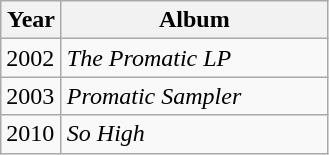<table class="wikitable">
<tr>
<th width="33">Year</th>
<th width="170">Album</th>
</tr>
<tr>
<td>2002</td>
<td><em>The Promatic LP</em></td>
</tr>
<tr>
<td>2003</td>
<td><em>Promatic Sampler</em></td>
</tr>
<tr>
<td>2010</td>
<td><em>So High</em></td>
</tr>
</table>
